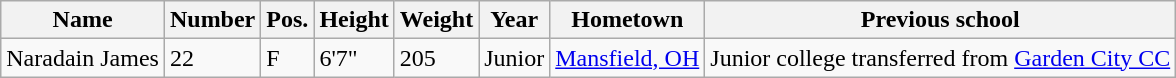<table class="wikitable sortable" border="1">
<tr>
<th>Name</th>
<th>Number</th>
<th>Pos.</th>
<th>Height</th>
<th>Weight</th>
<th>Year</th>
<th>Hometown</th>
<th class="unsortable">Previous school</th>
</tr>
<tr>
<td>Naradain James</td>
<td>22</td>
<td>F</td>
<td>6'7"</td>
<td>205</td>
<td>Junior</td>
<td><a href='#'>Mansfield, OH</a></td>
<td>Junior college transferred from <a href='#'>Garden City CC</a></td>
</tr>
</table>
